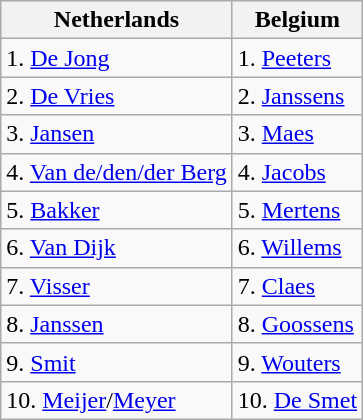<table class="wikitable">
<tr>
<th>Netherlands</th>
<th>Belgium</th>
</tr>
<tr>
<td>1. <a href='#'>De Jong</a></td>
<td>1. <a href='#'>Peeters</a></td>
</tr>
<tr>
<td>2. <a href='#'>De Vries</a></td>
<td>2. <a href='#'>Janssens</a></td>
</tr>
<tr>
<td>3. <a href='#'>Jansen</a></td>
<td>3. <a href='#'>Maes</a></td>
</tr>
<tr>
<td>4. <a href='#'>Van de/den/der Berg</a></td>
<td>4. <a href='#'>Jacobs</a></td>
</tr>
<tr>
<td>5. <a href='#'>Bakker</a></td>
<td>5. <a href='#'>Mertens</a></td>
</tr>
<tr>
<td>6. <a href='#'>Van Dijk</a></td>
<td>6. <a href='#'>Willems</a></td>
</tr>
<tr>
<td>7. <a href='#'>Visser</a></td>
<td>7. <a href='#'>Claes</a></td>
</tr>
<tr>
<td>8. <a href='#'>Janssen</a></td>
<td>8. <a href='#'>Goossens</a></td>
</tr>
<tr>
<td>9. <a href='#'>Smit</a></td>
<td>9. <a href='#'>Wouters</a></td>
</tr>
<tr>
<td>10. <a href='#'>Meijer</a>/<a href='#'>Meyer</a></td>
<td>10. <a href='#'>De Smet</a></td>
</tr>
</table>
